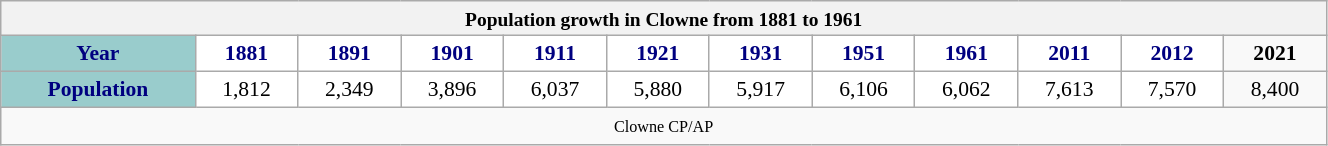<table class="wikitable" style="font-size:90%;width:70%;border:0px;text-align:center;line-height:120%;">
<tr>
<th colspan="12" style="text-align:center;font-size:90%;">Population growth in Clowne from 1881 to 1961</th>
</tr>
<tr>
<th style="background: #99CCCC; color: #000080" height="17">Year</th>
<th style="background: #FFFFFF; color:#000080;">1881</th>
<th style="background: #FFFFFF; color:#000080;">1891</th>
<th style="background: #FFFFFF; color:#000080;">1901</th>
<th style="background: #FFFFFF; color:#000080;">1911</th>
<th style="background: #FFFFFF; color:#000080;">1921</th>
<th style="background: #FFFFFF; color:#000080;">1931</th>
<th style="background: #FFFFFF; color:#000080;">1951</th>
<th style="background: #FFFFFF; color:#000080;">1961</th>
<th style="background: #FFFFFF; color:#000080;">2011</th>
<th style="background: #FFFFFF; color:#000080;">2012</th>
<td><strong>2021</strong></td>
</tr>
<tr Align="center">
<th style="background: #99CCCC; color: #000080" height="17">Population</th>
<td style="background: #FFFFFF; color: black;">1,812</td>
<td style="background: #FFFFFF; color: black;">2,349</td>
<td style="background: #FFFFFF; color: black;">3,896</td>
<td style="background: #FFFFFF; color: black;">6,037</td>
<td style="background: #FFFFFF; color: black;">5,880</td>
<td style="background: #FFFFFF; color: black;">5,917</td>
<td style="background: #FFFFFF; color: black;">6,106</td>
<td style="background: #FFFFFF; color: black;">6,062</td>
<td style="background: #FFFFFF; color: black;">7,613</td>
<td style="background: #FFFFFF; color: black;">7,570</td>
<td>8,400</td>
</tr>
<tr>
<td colspan="12" style="text-align:center;font-size:90%;"><small>Clowne CP/AP</small></td>
</tr>
</table>
